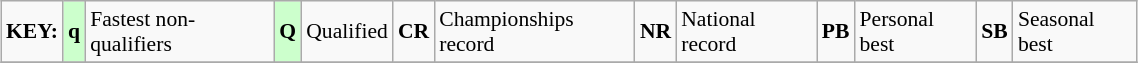<table class="wikitable" style="margin:0.5em auto; font-size:90%;position:relative;" width=60%>
<tr>
<td><strong>KEY:</strong></td>
<td bgcolor=ccffcc align=center><strong>q</strong></td>
<td>Fastest non-qualifiers</td>
<td bgcolor=ccffcc align=center><strong>Q</strong></td>
<td>Qualified</td>
<td align=center><strong>CR</strong></td>
<td>Championships record</td>
<td align=center><strong>NR</strong></td>
<td>National record</td>
<td align=center><strong>PB</strong></td>
<td>Personal best</td>
<td align=center><strong>SB</strong></td>
<td>Seasonal best</td>
</tr>
<tr>
</tr>
</table>
